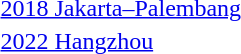<table>
<tr>
<td rowspan=2><a href='#'>2018 Jakarta–Palembang</a></td>
<td rowspan=2></td>
<td rowspan=2></td>
<td></td>
</tr>
<tr>
<td></td>
</tr>
<tr>
<td rowspan=2><a href='#'>2022 Hangzhou</a></td>
<td rowspan=2></td>
<td rowspan=2></td>
<td></td>
</tr>
<tr>
<td></td>
</tr>
</table>
